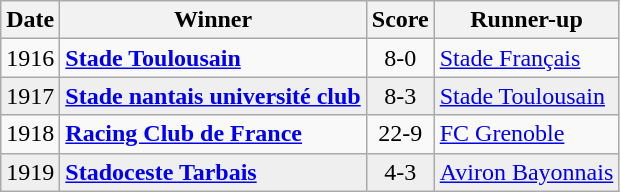<table class="wikitable">
<tr>
<th>Date</th>
<th>Winner</th>
<th>Score</th>
<th>Runner-up</th>
</tr>
<tr>
<td align=center>1916</td>
<td><strong><a href='#'>Stade Toulousain</a></strong></td>
<td align=center>8-0</td>
<td><a href='#'>Stade Français</a></td>
</tr>
<tr bgcolor="#efefef">
<td align=center>1917</td>
<td><strong><a href='#'>Stade nantais université club</a></strong></td>
<td align=center>8-3</td>
<td><a href='#'>Stade Toulousain</a></td>
</tr>
<tr>
<td align=center>1918</td>
<td><strong><a href='#'>Racing Club de France</a></strong></td>
<td align=center>22-9</td>
<td><a href='#'>FC Grenoble</a></td>
</tr>
<tr bgcolor="#efefef">
<td align=center>1919</td>
<td><strong><a href='#'>Stadoceste Tarbais</a></strong></td>
<td align=center>4-3</td>
<td><a href='#'>Aviron Bayonnais</a></td>
</tr>
</table>
